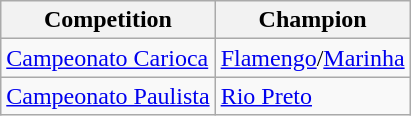<table class="wikitable">
<tr>
<th>Competition</th>
<th>Champion</th>
</tr>
<tr>
<td><a href='#'>Campeonato Carioca</a></td>
<td><a href='#'>Flamengo</a>/<a href='#'>Marinha</a></td>
</tr>
<tr>
<td><a href='#'>Campeonato Paulista</a></td>
<td><a href='#'>Rio Preto</a></td>
</tr>
</table>
